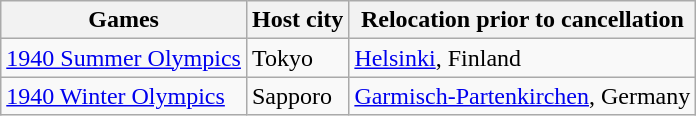<table class="wikitable">
<tr>
<th>Games</th>
<th>Host city</th>
<th>Relocation prior to cancellation</th>
</tr>
<tr>
<td><a href='#'>1940 Summer Olympics</a></td>
<td>Tokyo</td>
<td><a href='#'>Helsinki</a>, Finland</td>
</tr>
<tr>
<td><a href='#'>1940 Winter Olympics</a></td>
<td>Sapporo</td>
<td><a href='#'>Garmisch-Partenkirchen</a>, Germany</td>
</tr>
</table>
